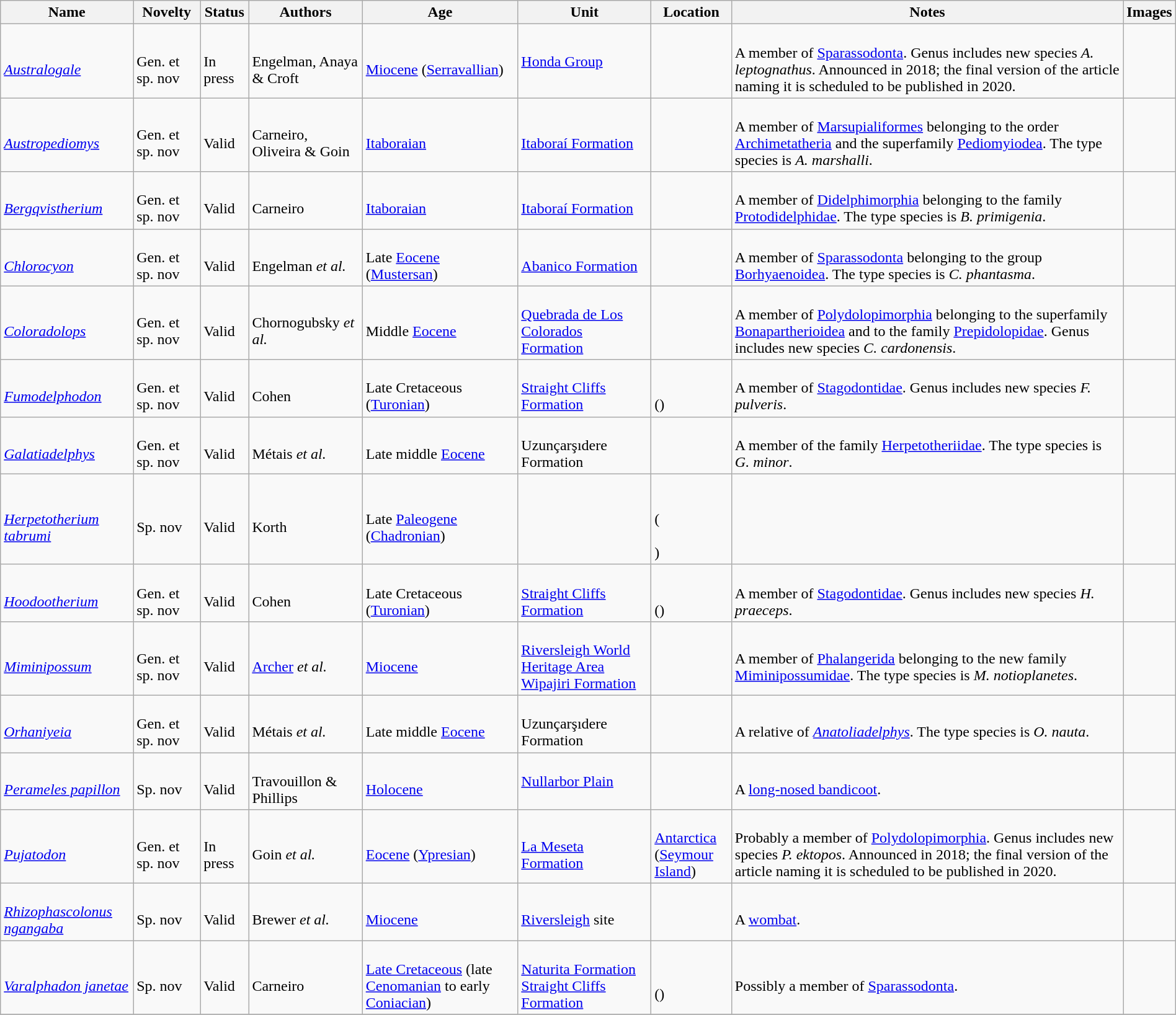<table class="wikitable sortable" align="center" width="100%">
<tr>
<th>Name</th>
<th>Novelty</th>
<th>Status</th>
<th>Authors</th>
<th>Age</th>
<th>Unit</th>
<th>Location</th>
<th>Notes</th>
<th>Images</th>
</tr>
<tr>
<td><br><em><a href='#'>Australogale</a></em></td>
<td><br>Gen. et sp. nov</td>
<td><br>In press</td>
<td><br>Engelman, Anaya & Croft</td>
<td><br><a href='#'>Miocene</a> (<a href='#'>Serravallian</a>)</td>
<td><a href='#'>Honda Group</a></td>
<td><br></td>
<td><br>A member of <a href='#'>Sparassodonta</a>. Genus includes new species <em>A. leptognathus</em>. Announced in 2018; the final version of the article naming it is scheduled to be published in 2020.</td>
<td></td>
</tr>
<tr>
<td><br><em><a href='#'>Austropediomys</a></em></td>
<td><br>Gen. et sp. nov</td>
<td><br>Valid</td>
<td><br>Carneiro, Oliveira & Goin</td>
<td><br><a href='#'>Itaboraian</a></td>
<td><br><a href='#'>Itaboraí Formation</a></td>
<td><br></td>
<td><br>A member of <a href='#'>Marsupialiformes</a> belonging to the order <a href='#'>Archimetatheria</a> and the superfamily <a href='#'>Pediomyiodea</a>. The type species is <em>A. marshalli</em>.</td>
<td></td>
</tr>
<tr>
<td><br><em><a href='#'>Bergqvistherium</a></em></td>
<td><br>Gen. et sp. nov</td>
<td><br>Valid</td>
<td><br>Carneiro</td>
<td><br><a href='#'>Itaboraian</a></td>
<td><br><a href='#'>Itaboraí Formation</a></td>
<td><br></td>
<td><br>A member of <a href='#'>Didelphimorphia</a> belonging to the family <a href='#'>Protodidelphidae</a>. The type species is <em>B. primigenia</em>.</td>
<td></td>
</tr>
<tr>
<td><br><em><a href='#'>Chlorocyon</a></em></td>
<td><br>Gen. et sp. nov</td>
<td><br>Valid</td>
<td><br>Engelman <em>et al.</em></td>
<td><br>Late <a href='#'>Eocene</a> (<a href='#'>Mustersan</a>)</td>
<td><br><a href='#'>Abanico Formation</a></td>
<td><br></td>
<td><br>A member of <a href='#'>Sparassodonta</a> belonging to the group <a href='#'>Borhyaenoidea</a>. The type species is <em>C. phantasma</em>.</td>
<td></td>
</tr>
<tr>
<td><br><em><a href='#'>Coloradolops</a></em></td>
<td><br>Gen. et sp. nov</td>
<td><br>Valid</td>
<td><br>Chornogubsky <em>et al.</em></td>
<td><br>Middle <a href='#'>Eocene</a></td>
<td><br><a href='#'>Quebrada de Los Colorados Formation</a></td>
<td><br></td>
<td><br>A member of <a href='#'>Polydolopimorphia</a> belonging to the superfamily <a href='#'>Bonapartherioidea</a> and to the family <a href='#'>Prepidolopidae</a>. Genus includes new species <em>C. cardonensis</em>.</td>
<td></td>
</tr>
<tr>
<td><br><em><a href='#'>Fumodelphodon</a></em></td>
<td><br>Gen. et sp. nov</td>
<td><br>Valid</td>
<td><br>Cohen</td>
<td><br>Late Cretaceous (<a href='#'>Turonian</a>)</td>
<td><br><a href='#'>Straight Cliffs Formation</a></td>
<td><br><br>()</td>
<td><br>A member of <a href='#'>Stagodontidae</a>. Genus includes new species <em>F. pulveris</em>.</td>
<td></td>
</tr>
<tr>
<td><br><em><a href='#'>Galatiadelphys</a></em></td>
<td><br>Gen. et sp. nov</td>
<td><br>Valid</td>
<td><br>Métais <em>et al.</em></td>
<td><br>Late middle <a href='#'>Eocene</a></td>
<td><br>Uzunçarşıdere Formation</td>
<td><br></td>
<td><br>A member of the family <a href='#'>Herpetotheriidae</a>. The type species is <em>G. minor</em>.</td>
<td></td>
</tr>
<tr>
<td><br><em><a href='#'>Herpetotherium tabrumi</a></em></td>
<td><br>Sp. nov</td>
<td><br>Valid</td>
<td><br>Korth</td>
<td><br>Late <a href='#'>Paleogene</a> (<a href='#'>Chadronian</a>)</td>
<td></td>
<td><br><br>(<br><br>)</td>
<td></td>
<td></td>
</tr>
<tr>
<td><br><em><a href='#'>Hoodootherium</a></em></td>
<td><br>Gen. et sp. nov</td>
<td><br>Valid</td>
<td><br>Cohen</td>
<td><br>Late Cretaceous (<a href='#'>Turonian</a>)</td>
<td><br><a href='#'>Straight Cliffs Formation</a></td>
<td><br><br>()</td>
<td><br>A member of <a href='#'>Stagodontidae</a>. Genus includes new species <em>H. praeceps</em>.</td>
<td></td>
</tr>
<tr>
<td><br><em><a href='#'>Miminipossum</a></em></td>
<td><br>Gen. et sp. nov</td>
<td><br>Valid</td>
<td><br><a href='#'>Archer</a> <em>et al.</em></td>
<td><br><a href='#'>Miocene</a></td>
<td><br><a href='#'>Riversleigh World Heritage Area</a><br>
<a href='#'>Wipajiri Formation</a></td>
<td><br></td>
<td><br>A member of <a href='#'>Phalangerida</a> belonging to the new family <a href='#'>Miminipossumidae</a>. The type species is <em>M. notioplanetes</em>.</td>
<td></td>
</tr>
<tr>
<td><br><em><a href='#'>Orhaniyeia</a></em></td>
<td><br>Gen. et sp. nov</td>
<td><br>Valid</td>
<td><br>Métais <em>et al.</em></td>
<td><br>Late middle <a href='#'>Eocene</a></td>
<td><br>Uzunçarşıdere Formation</td>
<td><br></td>
<td><br>A relative of <em><a href='#'>Anatoliadelphys</a></em>. The type species is <em>O. nauta</em>.</td>
<td></td>
</tr>
<tr>
<td><br><em><a href='#'>Perameles papillon</a></em></td>
<td><br>Sp. nov</td>
<td><br>Valid</td>
<td><br>Travouillon & Phillips</td>
<td><br><a href='#'>Holocene</a></td>
<td><a href='#'>Nullarbor Plain</a></td>
<td><br></td>
<td><br>A <a href='#'>long-nosed bandicoot</a>.</td>
<td></td>
</tr>
<tr>
<td><br><em><a href='#'>Pujatodon</a></em></td>
<td><br>Gen. et sp. nov</td>
<td><br>In press</td>
<td><br>Goin <em>et al.</em></td>
<td><br><a href='#'>Eocene</a> (<a href='#'>Ypresian</a>)</td>
<td><br><a href='#'>La Meseta Formation</a></td>
<td><br><a href='#'>Antarctica</a><br>(<a href='#'>Seymour Island</a>)</td>
<td><br>Probably a member of <a href='#'>Polydolopimorphia</a>. Genus includes new species <em>P. ektopos</em>. Announced in 2018; the final version of the article naming it is scheduled to be published in 2020.</td>
<td></td>
</tr>
<tr>
<td><br><em><a href='#'>Rhizophascolonus ngangaba</a></em></td>
<td><br>Sp. nov</td>
<td><br>Valid</td>
<td><br>Brewer <em>et al.</em></td>
<td><br><a href='#'>Miocene</a></td>
<td><br><a href='#'>Riversleigh</a> site</td>
<td><br></td>
<td><br>A <a href='#'>wombat</a>.</td>
<td></td>
</tr>
<tr>
<td><br><em><a href='#'>Varalphadon janetae</a></em></td>
<td><br>Sp. nov</td>
<td><br>Valid</td>
<td><br>Carneiro</td>
<td><br><a href='#'>Late Cretaceous</a> (late <a href='#'>Cenomanian</a> to early <a href='#'>Coniacian</a>)</td>
<td><br><a href='#'>Naturita Formation</a><br>
<a href='#'>Straight Cliffs Formation</a></td>
<td><br><br>()</td>
<td><br>Possibly a member of <a href='#'>Sparassodonta</a>.</td>
<td></td>
</tr>
<tr>
</tr>
</table>
